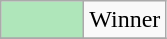<table class="wikitable">
<tr>
<td style="background:#afe6ba; width:3em;"></td>
<td>Winner</td>
</tr>
<tr>
</tr>
</table>
